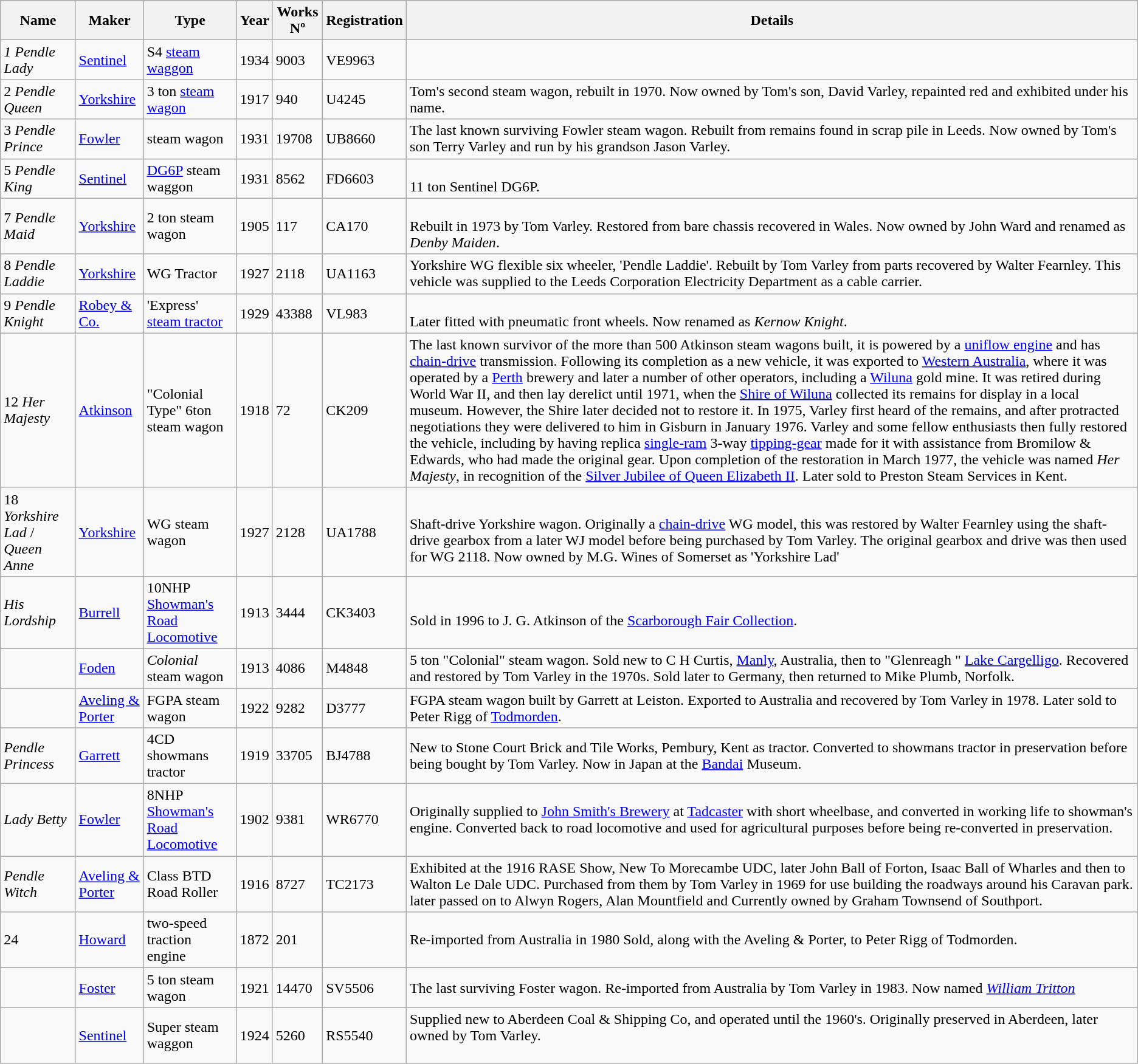<table class="wikitable sortable">
<tr>
<th scope="col">Name</th>
<th scope="col">Maker</th>
<th scope="col" class="unsortable">Type</th>
<th scope="col">Year</th>
<th scope="col">Works Nº</th>
<th scope="col">Registration</th>
<th scope="col" class="unsortable">Details</th>
</tr>
<tr>
<td><em>1 Pendle Lady</em></td>
<td><a href='#'>Sentinel</a></td>
<td>S4 <a href='#'>steam waggon</a></td>
<td>1934</td>
<td>9003</td>
<td>VE9963</td>
<td></td>
</tr>
<tr>
<td>2 <em>Pendle Queen</em></td>
<td><a href='#'>Yorkshire</a></td>
<td>3 ton <a href='#'>steam wagon</a></td>
<td>1917</td>
<td>940</td>
<td>U4245</td>
<td> Tom's second steam wagon, rebuilt in 1970.  Now owned by Tom's son, David Varley, repainted red and exhibited under his name.</td>
</tr>
<tr>
<td>3 <em>Pendle Prince</em></td>
<td><a href='#'>Fowler</a></td>
<td>steam wagon</td>
<td>1931</td>
<td>19708</td>
<td>UB8660</td>
<td> The last known surviving Fowler steam wagon. Rebuilt from remains found in scrap pile in Leeds. Now owned by Tom's son Terry Varley and run by his grandson Jason Varley.</td>
</tr>
<tr>
<td>5 <em>Pendle King</em></td>
<td><a href='#'>Sentinel</a></td>
<td><a href='#'>DG6P</a> steam waggon</td>
<td>1931</td>
<td>8562</td>
<td>FD6603</td>
<td><br>11 ton Sentinel DG6P.</td>
</tr>
<tr>
<td>7 <em>Pendle Maid</em></td>
<td><a href='#'>Yorkshire</a></td>
<td>2 ton steam wagon</td>
<td>1905</td>
<td>117</td>
<td>CA170</td>
<td><br>Rebuilt in 1973 by Tom Varley. Restored from bare chassis recovered in Wales. Now owned by John Ward and renamed as <em>Denby Maiden</em>.</td>
</tr>
<tr>
<td>8 <em>Pendle Laddie</em></td>
<td><a href='#'>Yorkshire</a></td>
<td>WG Tractor</td>
<td>1927</td>
<td>2118</td>
<td>UA1163</td>
<td> Yorkshire WG flexible six wheeler, 'Pendle Laddie'. Rebuilt by Tom Varley from parts recovered by Walter Fearnley. This vehicle was supplied to the Leeds Corporation Electricity Department as a cable carrier.</td>
</tr>
<tr>
<td>9 <em>Pendle Knight</em></td>
<td><a href='#'>Robey & Co.</a></td>
<td>'Express' <a href='#'>steam tractor</a></td>
<td>1929</td>
<td>43388</td>
<td>VL983</td>
<td><br>Later fitted with pneumatic front wheels. Now renamed as <em>Kernow Knight</em>.</td>
</tr>
<tr>
<td>12  <em>Her Majesty</em></td>
<td><a href='#'>Atkinson</a></td>
<td>"Colonial Type" 6ton steam wagon</td>
<td>1918</td>
<td>72</td>
<td>CK209</td>
<td> The last known survivor of the more than 500 Atkinson steam wagons built, it is powered by a <a href='#'>uniflow engine</a> and has <a href='#'>chain-drive</a> transmission. Following its completion as a new vehicle, it was exported to <a href='#'>Western Australia</a>, where it was operated by a <a href='#'>Perth</a> brewery and later a number of other operators, including a <a href='#'>Wiluna</a> gold mine. It was retired during World War II, and then lay derelict until 1971, when the <a href='#'>Shire of Wiluna</a> collected its remains for display in a local museum. However, the Shire later decided not to restore it. In 1975, Varley first heard of the remains, and after protracted negotiations they were delivered to him in Gisburn in January 1976. Varley and some fellow enthusiasts then fully restored the vehicle, including by having replica <a href='#'>single-ram</a> 3-way <a href='#'>tipping-gear</a> made for it with assistance from Bromilow & Edwards, who had made the original gear. Upon completion of the restoration in March 1977, the vehicle was named <em>Her Majesty</em>, in recognition of the <a href='#'>Silver Jubilee of Queen Elizabeth II</a>. Later sold to Preston Steam Services in Kent.</td>
</tr>
<tr>
<td>18 <em>Yorkshire Lad</em> / <em>Queen Anne</em></td>
<td><a href='#'>Yorkshire</a></td>
<td>WG steam wagon</td>
<td>1927</td>
<td>2128</td>
<td>UA1788</td>
<td><br>Shaft-drive Yorkshire wagon. Originally a <a href='#'>chain-drive</a> WG model, this was restored by Walter Fearnley using the shaft-drive gearbox from a later WJ model before being purchased by Tom Varley. The original gearbox and drive was then used for WG 2118. Now owned by M.G. Wines of Somerset as 'Yorkshire Lad'</td>
</tr>
<tr>
<td><em>His Lordship</em></td>
<td><a href='#'>Burrell</a></td>
<td>10NHP <a href='#'>Showman's Road Locomotive</a></td>
<td>1913</td>
<td>3444</td>
<td>CK3403</td>
<td><br>Sold in 1996 to J. G. Atkinson of the <a href='#'>Scarborough Fair Collection</a>.</td>
</tr>
<tr>
<td></td>
<td><a href='#'>Foden</a></td>
<td><em>Colonial</em> steam wagon</td>
<td>1913</td>
<td>4086</td>
<td>M4848</td>
<td>5 ton "Colonial" steam wagon. Sold new to C H Curtis, <a href='#'>Manly</a>, Australia, then to "Glenreagh " <a href='#'>Lake Cargelligo</a>. Recovered and restored by Tom Varley in the 1970s. Sold later to Germany, then returned to Mike Plumb, Norfolk.</td>
</tr>
<tr>
<td></td>
<td><a href='#'>Aveling & Porter</a></td>
<td>FGPA steam wagon</td>
<td>1922</td>
<td>9282</td>
<td>D3777</td>
<td>FGPA steam wagon built by Garrett at Leiston. Exported to Australia and recovered by Tom Varley in 1978. Later sold to Peter Rigg of <a href='#'>Todmorden</a>.</td>
</tr>
<tr>
<td><em>Pendle Princess</em></td>
<td><a href='#'>Garrett</a></td>
<td>4CD showmans tractor</td>
<td>1919</td>
<td>33705</td>
<td>BJ4788</td>
<td> New to Stone Court Brick and Tile Works, Pembury, Kent as tractor. Converted to showmans tractor in preservation before being bought by Tom Varley. Now in Japan at the <a href='#'>Bandai</a> Museum.</td>
</tr>
<tr>
<td><em>Lady Betty</em></td>
<td><a href='#'>Fowler</a></td>
<td>8NHP <a href='#'>Showman's Road Locomotive</a></td>
<td>1902</td>
<td>9381</td>
<td>WR6770</td>
<td>Originally supplied to <a href='#'>John Smith's Brewery</a> at <a href='#'>Tadcaster</a> with short wheelbase, and converted in working life to showman's engine. Converted back to road locomotive and used for agricultural purposes before being re-converted in preservation.</td>
</tr>
<tr>
<td><em>Pendle Witch</em></td>
<td><a href='#'>Aveling & Porter</a></td>
<td>Class BTD Road Roller</td>
<td>1916</td>
<td>8727</td>
<td>TC2173</td>
<td>Exhibited at the 1916 RASE Show, New To Morecambe UDC, later John Ball of Forton, Isaac Ball of Wharles and then to Walton Le Dale UDC. Purchased from them by Tom Varley in 1969 for use building the roadways around his Caravan park. later passed on to Alwyn Rogers, Alan Mountfield and Currently owned by Graham Townsend of Southport.</td>
</tr>
<tr>
<td>24</td>
<td><a href='#'>Howard</a></td>
<td>two-speed traction engine</td>
<td>1872</td>
<td>201</td>
<td></td>
<td>Re-imported from Australia in 1980 Sold, along with the Aveling & Porter, to Peter Rigg of Todmorden.</td>
</tr>
<tr>
<td></td>
<td><a href='#'>Foster</a></td>
<td>5 ton steam wagon</td>
<td>1921</td>
<td>14470</td>
<td>SV5506</td>
<td>The last surviving Foster wagon. Re-imported from Australia by Tom Varley in 1983. Now named <em><a href='#'>William Tritton</a></em> </td>
</tr>
<tr>
<td></td>
<td><a href='#'>Sentinel</a></td>
<td>Super steam waggon</td>
<td>1924</td>
<td>5260</td>
<td>RS5540</td>
<td>Supplied new to Aberdeen Coal & Shipping Co, and operated until the 1960's. Originally preserved in Aberdeen, later owned by Tom Varley.<br><br></td>
</tr>
</table>
